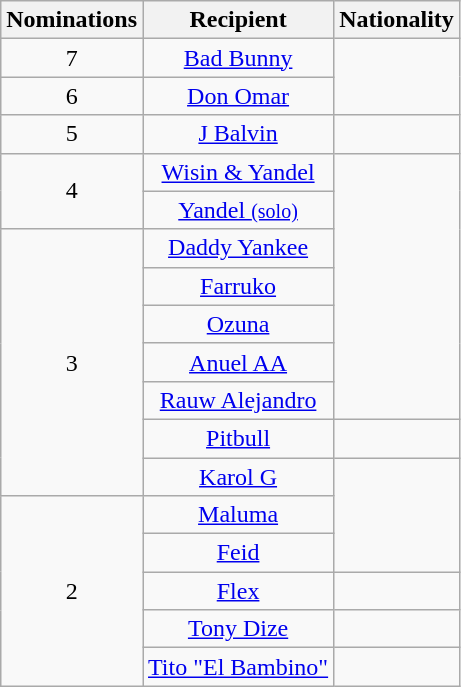<table class="wikitable" rowspan="2" style="text-align:center;">
<tr>
<th scope="col">Nominations</th>
<th scope="col">Recipient</th>
<th scope="col">Nationality</th>
</tr>
<tr>
<td>7</td>
<td><a href='#'>Bad Bunny</a></td>
<td rowspan="2"></td>
</tr>
<tr>
<td>6</td>
<td><a href='#'>Don Omar</a></td>
</tr>
<tr>
<td>5</td>
<td><a href='#'>J Balvin</a></td>
<td></td>
</tr>
<tr>
<td rowspan="2">4</td>
<td><a href='#'>Wisin & Yandel</a></td>
<td rowspan="7"></td>
</tr>
<tr>
<td><a href='#'>Yandel <small>(solo)</small></a></td>
</tr>
<tr>
<td rowspan="7">3</td>
<td><a href='#'>Daddy Yankee</a></td>
</tr>
<tr>
<td><a href='#'>Farruko</a></td>
</tr>
<tr>
<td><a href='#'>Ozuna</a></td>
</tr>
<tr>
<td><a href='#'>Anuel AA</a></td>
</tr>
<tr>
<td><a href='#'>Rauw Alejandro</a></td>
</tr>
<tr>
<td><a href='#'>Pitbull</a></td>
<td></td>
</tr>
<tr>
<td><a href='#'>Karol G</a></td>
<td rowspan="3"></td>
</tr>
<tr>
<td rowspan="6">2</td>
<td><a href='#'>Maluma</a></td>
</tr>
<tr>
<td><a href='#'>Feid</a></td>
</tr>
<tr>
<td><a href='#'>Flex</a></td>
<td></td>
</tr>
<tr>
<td><a href='#'>Tony Dize</a></td>
<td></td>
</tr>
<tr>
<td><a href='#'>Tito "El Bambino"</a></td>
<td></td>
</tr>
</table>
